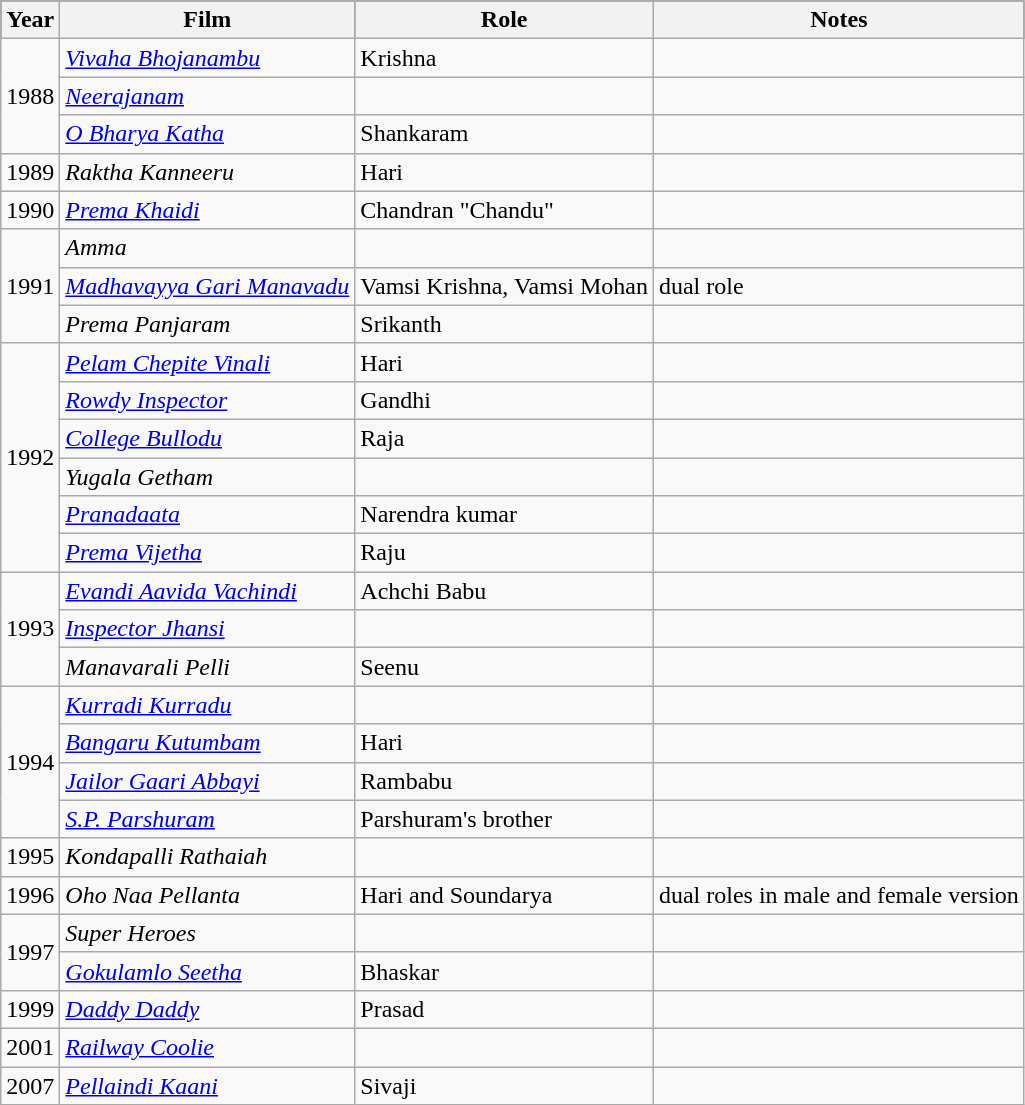<table class="wikitable sortable">
<tr style="background:#000;">
<th>Year</th>
<th>Film</th>
<th>Role</th>
<th class=unsortable>Notes</th>
</tr>
<tr>
<td rowspan="3">1988</td>
<td><em><a href='#'>Vivaha Bhojanambu</a></em></td>
<td>Krishna</td>
<td></td>
</tr>
<tr>
<td><em><a href='#'>Neerajanam</a></em></td>
<td></td>
<td></td>
</tr>
<tr>
<td><em><a href='#'>O Bharya Katha</a></em></td>
<td>Shankaram</td>
<td></td>
</tr>
<tr>
<td>1989</td>
<td><em>Raktha Kanneeru</em></td>
<td>Hari</td>
<td></td>
</tr>
<tr>
<td>1990</td>
<td><em><a href='#'>Prema Khaidi</a></em></td>
<td>Chandran "Chandu"</td>
<td></td>
</tr>
<tr>
<td rowspan="3">1991</td>
<td><em>Amma</em></td>
<td></td>
<td></td>
</tr>
<tr>
<td><em><a href='#'>Madhavayya Gari Manavadu</a></em></td>
<td>Vamsi Krishna, Vamsi Mohan</td>
<td>dual role</td>
</tr>
<tr>
<td><em>Prema Panjaram</em></td>
<td>Srikanth</td>
<td></td>
</tr>
<tr>
<td rowspan="6">1992</td>
<td><em><a href='#'>Pelam Chepite Vinali</a></em></td>
<td>Hari</td>
<td></td>
</tr>
<tr>
<td><em><a href='#'>Rowdy Inspector</a></em></td>
<td>Gandhi</td>
<td></td>
</tr>
<tr>
<td><em><a href='#'>College Bullodu</a></em></td>
<td>Raja</td>
<td></td>
</tr>
<tr>
<td><em>Yugala Getham</em></td>
<td></td>
<td></td>
</tr>
<tr>
<td><em><a href='#'>Pranadaata</a></em></td>
<td>Narendra kumar</td>
<td></td>
</tr>
<tr>
<td><em><a href='#'>Prema Vijetha</a></em></td>
<td>Raju</td>
<td></td>
</tr>
<tr>
<td rowspan="3">1993</td>
<td><em><a href='#'>Evandi Aavida Vachindi</a></em></td>
<td>Achchi Babu</td>
<td></td>
</tr>
<tr>
<td><em><a href='#'>Inspector Jhansi</a></em></td>
<td></td>
<td></td>
</tr>
<tr>
<td><em>Manavarali Pelli</em></td>
<td>Seenu</td>
<td></td>
</tr>
<tr>
<td rowspan="4">1994</td>
<td><em><a href='#'>Kurradi Kurradu</a></em></td>
<td></td>
<td></td>
</tr>
<tr>
<td><em><a href='#'>Bangaru Kutumbam</a></em></td>
<td>Hari</td>
<td></td>
</tr>
<tr>
<td><em><a href='#'>Jailor Gaari Abbayi</a></em></td>
<td>Rambabu</td>
<td></td>
</tr>
<tr>
<td><em><a href='#'>S.P. Parshuram</a></em></td>
<td>Parshuram's brother</td>
<td></td>
</tr>
<tr>
<td>1995</td>
<td><em>Kondapalli Rathaiah</em></td>
<td></td>
<td></td>
</tr>
<tr>
<td>1996</td>
<td><em>Oho Naa Pellanta</em></td>
<td>Hari and Soundarya</td>
<td>dual roles in male and female version</td>
</tr>
<tr>
<td rowspan="2">1997</td>
<td><em>Super Heroes</em></td>
<td></td>
<td></td>
</tr>
<tr>
<td><em><a href='#'>Gokulamlo Seetha</a></em></td>
<td>Bhaskar</td>
<td></td>
</tr>
<tr>
<td>1999</td>
<td><em><a href='#'>Daddy Daddy</a></em></td>
<td>Prasad</td>
<td></td>
</tr>
<tr>
<td>2001</td>
<td><em><a href='#'>Railway Coolie</a></em></td>
<td></td>
<td></td>
</tr>
<tr>
<td>2007</td>
<td><em><a href='#'>Pellaindi Kaani</a></em></td>
<td>Sivaji</td>
<td></td>
</tr>
</table>
